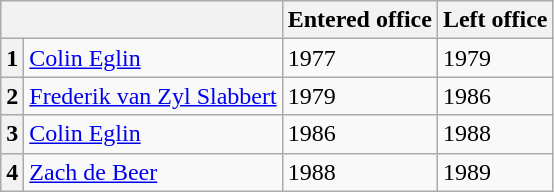<table class="wikitable">
<tr>
<th colspan=2></th>
<th>Entered office</th>
<th>Left office</th>
</tr>
<tr>
<th>1</th>
<td><a href='#'>Colin Eglin</a></td>
<td>1977</td>
<td>1979</td>
</tr>
<tr>
<th>2</th>
<td><a href='#'>Frederik van Zyl Slabbert</a></td>
<td>1979</td>
<td>1986</td>
</tr>
<tr>
<th>3</th>
<td><a href='#'>Colin Eglin</a></td>
<td>1986</td>
<td>1988</td>
</tr>
<tr>
<th>4</th>
<td><a href='#'>Zach de Beer</a></td>
<td>1988</td>
<td>1989</td>
</tr>
</table>
